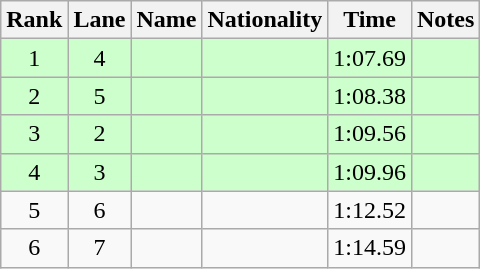<table class="wikitable sortable" style="text-align:center">
<tr>
<th>Rank</th>
<th>Lane</th>
<th>Name</th>
<th>Nationality</th>
<th>Time</th>
<th>Notes</th>
</tr>
<tr bgcolor=ccffcc>
<td>1</td>
<td>4</td>
<td align=left></td>
<td align=left></td>
<td>1:07.69</td>
<td><strong></strong></td>
</tr>
<tr bgcolor=ccffcc>
<td>2</td>
<td>5</td>
<td align=left></td>
<td align=left></td>
<td>1:08.38</td>
<td><strong></strong></td>
</tr>
<tr bgcolor=ccffcc>
<td>3</td>
<td>2</td>
<td align=left></td>
<td align=left></td>
<td>1:09.56</td>
<td><strong></strong></td>
</tr>
<tr bgcolor=ccffcc>
<td>4</td>
<td>3</td>
<td align=left></td>
<td align=left></td>
<td>1:09.96</td>
<td><strong></strong></td>
</tr>
<tr>
<td>5</td>
<td>6</td>
<td align=left></td>
<td align=left></td>
<td>1:12.52</td>
<td></td>
</tr>
<tr>
<td>6</td>
<td>7</td>
<td align=left></td>
<td align=left></td>
<td>1:14.59</td>
<td></td>
</tr>
</table>
